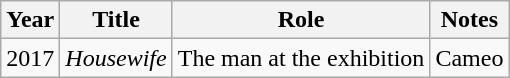<table class="wikitable plainrowheaders">
<tr>
<th>Year</th>
<th>Title</th>
<th>Role</th>
<th class="unsortable">Notes</th>
</tr>
<tr>
<td>2017</td>
<td><em>Housewife</em></td>
<td>The man at the exhibition</td>
<td>Cameo</td>
</tr>
</table>
